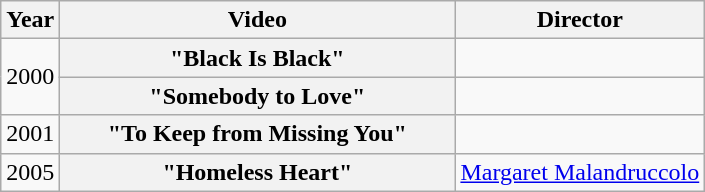<table class="wikitable plainrowheaders">
<tr>
<th>Year</th>
<th style="width:16em;">Video</th>
<th>Director</th>
</tr>
<tr>
<td rowspan="2">2000</td>
<th scope="row">"Black Is Black"</th>
<td></td>
</tr>
<tr>
<th scope="row">"Somebody to Love"</th>
<td></td>
</tr>
<tr>
<td>2001</td>
<th scope="row">"To Keep from Missing You"</th>
<td></td>
</tr>
<tr>
<td>2005</td>
<th scope="row">"Homeless Heart"</th>
<td><a href='#'>Margaret Malandruccolo</a></td>
</tr>
</table>
